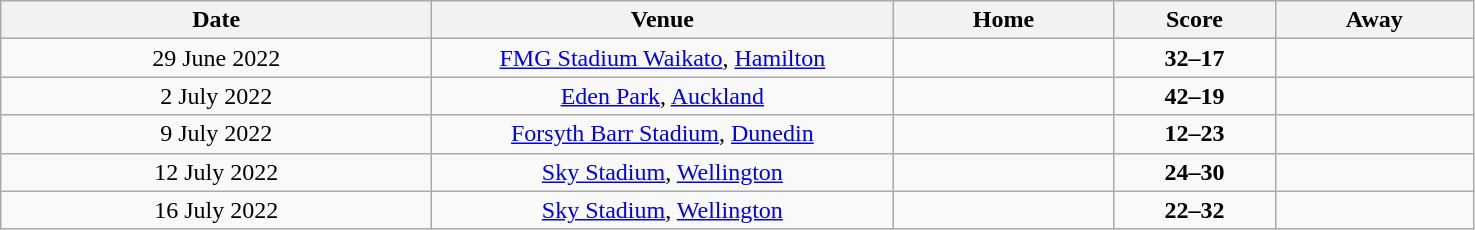<table class="wikitable" style="text-align:center;">
<tr>
<th style="width:280px">Date</th>
<th style="width:300px">Venue</th>
<th style="width:140px">Home</th>
<th style="width:100px">Score</th>
<th style="width:125px">Away</th>
</tr>
<tr>
<td>29 June 2022</td>
<td><a href='#'>FMG Stadium Waikato</a>, <a href='#'>Hamilton</a></td>
<td><strong></strong></td>
<td><strong>32–17</strong></td>
<td></td>
</tr>
<tr>
<td>2 July 2022</td>
<td><a href='#'>Eden Park</a>, <a href='#'>Auckland</a></td>
<td><strong></strong></td>
<td><strong>42–19</strong></td>
<td></td>
</tr>
<tr>
<td>9 July 2022</td>
<td><a href='#'>Forsyth Barr Stadium</a>, <a href='#'>Dunedin</a></td>
<td></td>
<td><strong>12–23</strong></td>
<td><strong></strong></td>
</tr>
<tr>
<td>12 July 2022</td>
<td><a href='#'>Sky Stadium</a>, <a href='#'>Wellington</a></td>
<td></td>
<td><strong>24–30</strong></td>
<td><strong></strong></td>
</tr>
<tr>
<td>16 July 2022</td>
<td><a href='#'>Sky Stadium</a>, <a href='#'>Wellington</a></td>
<td></td>
<td><strong>22–32</strong></td>
<td><strong></strong></td>
</tr>
</table>
